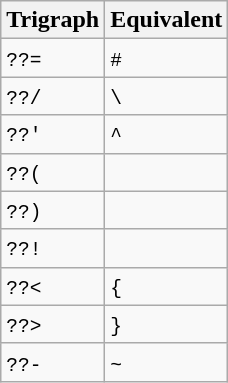<table class="wikitable floatright" style="margin-left: 1.5em;">
<tr>
<th>Trigraph</th>
<th>Equivalent</th>
</tr>
<tr>
<td><code>??=</code></td>
<td><code>#</code></td>
</tr>
<tr>
<td><code>??/</code></td>
<td><code>\</code></td>
</tr>
<tr>
<td><code>??'</code></td>
<td><code>^</code></td>
</tr>
<tr>
<td><code>??(</code></td>
<td><code></code></td>
</tr>
<tr>
<td><code>??)</code></td>
<td><code></code></td>
</tr>
<tr>
<td><code>??!</code></td>
<td><code></code></td>
</tr>
<tr>
<td><code>??<</code></td>
<td><code>{</code></td>
</tr>
<tr>
<td><code>??></code></td>
<td><code>}</code></td>
</tr>
<tr>
<td><code>??-</code></td>
<td><code>~</code></td>
</tr>
</table>
